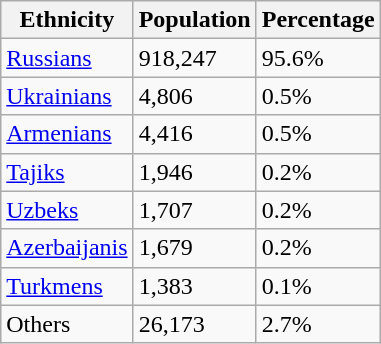<table class="wikitable">
<tr>
<th>Ethnicity</th>
<th>Population</th>
<th>Percentage</th>
</tr>
<tr>
<td><a href='#'>Russians</a></td>
<td>918,247</td>
<td>95.6%</td>
</tr>
<tr>
<td><a href='#'>Ukrainians</a></td>
<td>4,806</td>
<td>0.5%</td>
</tr>
<tr>
<td><a href='#'>Armenians</a></td>
<td>4,416</td>
<td>0.5%</td>
</tr>
<tr>
<td><a href='#'>Tajiks</a></td>
<td>1,946</td>
<td>0.2%</td>
</tr>
<tr>
<td><a href='#'>Uzbeks</a></td>
<td>1,707</td>
<td>0.2%</td>
</tr>
<tr>
<td><a href='#'>Azerbaijanis</a></td>
<td>1,679</td>
<td>0.2%</td>
</tr>
<tr>
<td><a href='#'>Turkmens</a></td>
<td>1,383</td>
<td>0.1%</td>
</tr>
<tr>
<td>Others</td>
<td>26,173</td>
<td>2.7%</td>
</tr>
</table>
